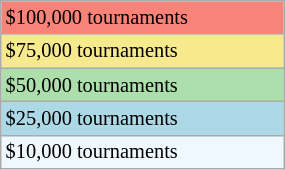<table class="wikitable" style="font-size:85%;" width=15%>
<tr style="background:#f88379;">
<td>$100,000 tournaments</td>
</tr>
<tr style="background:#f7e98e;">
<td>$75,000 tournaments</td>
</tr>
<tr style="background:#addfad;">
<td>$50,000 tournaments</td>
</tr>
<tr style="background:lightblue;">
<td>$25,000 tournaments</td>
</tr>
<tr style="background:#f0f8ff;">
<td>$10,000 tournaments</td>
</tr>
</table>
